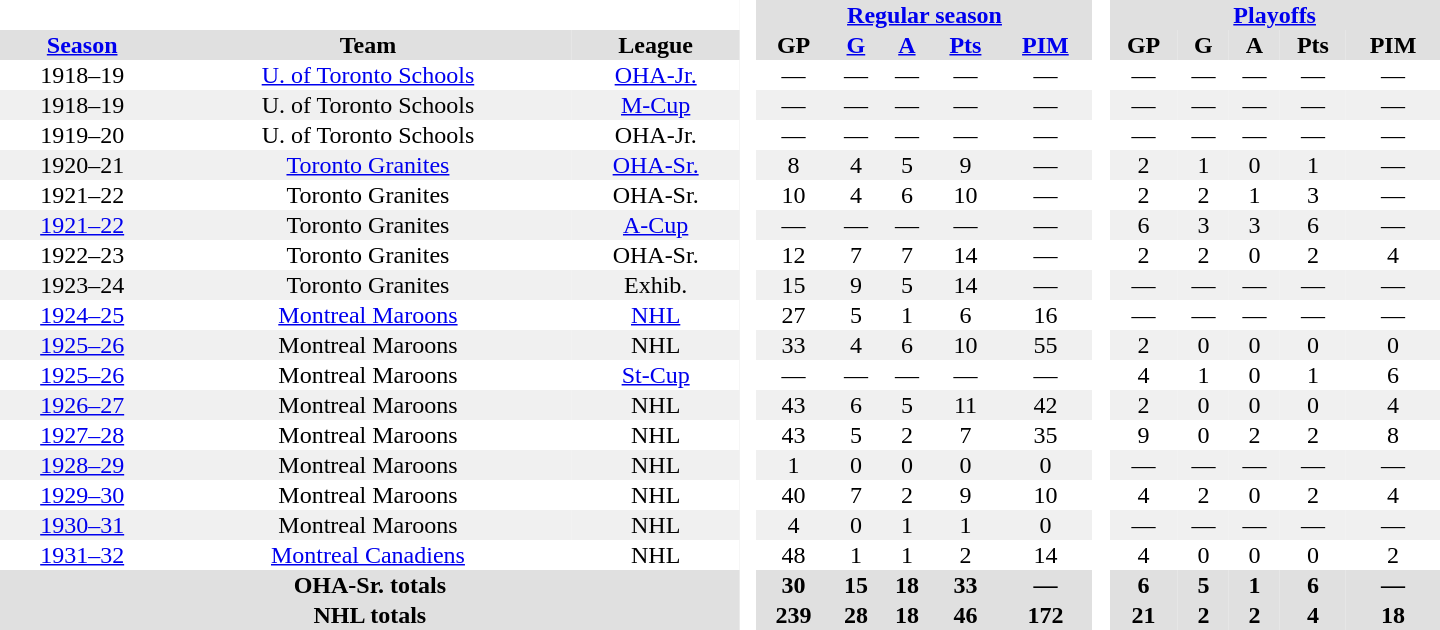<table border="0" cellpadding="1" cellspacing="0" style="text-align:center; width:60em">
<tr bgcolor="#e0e0e0">
<th colspan="3" bgcolor="#ffffff"> </th>
<th rowspan="99" bgcolor="#ffffff"> </th>
<th colspan="5"><a href='#'>Regular season</a></th>
<th rowspan="99" bgcolor="#ffffff"> </th>
<th colspan="5"><a href='#'>Playoffs</a></th>
</tr>
<tr bgcolor="#e0e0e0">
<th><a href='#'>Season</a></th>
<th>Team</th>
<th>League</th>
<th>GP</th>
<th><a href='#'>G</a></th>
<th><a href='#'>A</a></th>
<th><a href='#'>Pts</a></th>
<th><a href='#'>PIM</a></th>
<th>GP</th>
<th>G</th>
<th>A</th>
<th>Pts</th>
<th>PIM</th>
</tr>
<tr>
<td>1918–19</td>
<td><a href='#'>U. of Toronto Schools</a></td>
<td><a href='#'>OHA-Jr.</a></td>
<td>—</td>
<td>—</td>
<td>—</td>
<td>—</td>
<td>—</td>
<td>—</td>
<td>—</td>
<td>—</td>
<td>—</td>
<td>—</td>
</tr>
<tr bgcolor="#f0f0f0">
<td>1918–19</td>
<td>U. of Toronto Schools</td>
<td><a href='#'>M-Cup</a></td>
<td>—</td>
<td>—</td>
<td>—</td>
<td>—</td>
<td>—</td>
<td>—</td>
<td>—</td>
<td>—</td>
<td>—</td>
<td>—</td>
</tr>
<tr>
<td>1919–20</td>
<td>U. of Toronto Schools</td>
<td>OHA-Jr.</td>
<td>—</td>
<td>—</td>
<td>—</td>
<td>—</td>
<td>—</td>
<td>—</td>
<td>—</td>
<td>—</td>
<td>—</td>
<td>—</td>
</tr>
<tr bgcolor="#f0f0f0">
<td>1920–21</td>
<td><a href='#'>Toronto Granites</a></td>
<td><a href='#'>OHA-Sr.</a></td>
<td>8</td>
<td>4</td>
<td>5</td>
<td>9</td>
<td>—</td>
<td>2</td>
<td>1</td>
<td>0</td>
<td>1</td>
<td>—</td>
</tr>
<tr>
<td>1921–22</td>
<td>Toronto Granites</td>
<td>OHA-Sr.</td>
<td>10</td>
<td>4</td>
<td>6</td>
<td>10</td>
<td>—</td>
<td>2</td>
<td>2</td>
<td>1</td>
<td>3</td>
<td>—</td>
</tr>
<tr bgcolor="#f0f0f0">
<td><a href='#'>1921–22</a></td>
<td>Toronto Granites</td>
<td><a href='#'>A-Cup</a></td>
<td>—</td>
<td>—</td>
<td>—</td>
<td>—</td>
<td>—</td>
<td>6</td>
<td>3</td>
<td>3</td>
<td>6</td>
<td>—</td>
</tr>
<tr>
<td>1922–23</td>
<td>Toronto Granites</td>
<td>OHA-Sr.</td>
<td>12</td>
<td>7</td>
<td>7</td>
<td>14</td>
<td>—</td>
<td>2</td>
<td>2</td>
<td>0</td>
<td>2</td>
<td>4</td>
</tr>
<tr bgcolor="#f0f0f0">
<td>1923–24</td>
<td>Toronto Granites</td>
<td>Exhib.</td>
<td>15</td>
<td>9</td>
<td>5</td>
<td>14</td>
<td>—</td>
<td>—</td>
<td>—</td>
<td>—</td>
<td>—</td>
<td>—</td>
</tr>
<tr>
<td><a href='#'>1924–25</a></td>
<td><a href='#'>Montreal Maroons</a></td>
<td><a href='#'>NHL</a></td>
<td>27</td>
<td>5</td>
<td>1</td>
<td>6</td>
<td>16</td>
<td>—</td>
<td>—</td>
<td>—</td>
<td>—</td>
<td>—</td>
</tr>
<tr bgcolor="#f0f0f0">
<td><a href='#'>1925–26</a></td>
<td>Montreal Maroons</td>
<td>NHL</td>
<td>33</td>
<td>4</td>
<td>6</td>
<td>10</td>
<td>55</td>
<td>2</td>
<td>0</td>
<td>0</td>
<td>0</td>
<td>0</td>
</tr>
<tr>
<td><a href='#'>1925–26</a></td>
<td>Montreal Maroons</td>
<td><a href='#'>St-Cup</a></td>
<td>—</td>
<td>—</td>
<td>—</td>
<td>—</td>
<td>—</td>
<td>4</td>
<td>1</td>
<td>0</td>
<td>1</td>
<td>6</td>
</tr>
<tr bgcolor="#f0f0f0">
<td><a href='#'>1926–27</a></td>
<td>Montreal Maroons</td>
<td>NHL</td>
<td>43</td>
<td>6</td>
<td>5</td>
<td>11</td>
<td>42</td>
<td>2</td>
<td>0</td>
<td>0</td>
<td>0</td>
<td>4</td>
</tr>
<tr>
<td><a href='#'>1927–28</a></td>
<td>Montreal Maroons</td>
<td>NHL</td>
<td>43</td>
<td>5</td>
<td>2</td>
<td>7</td>
<td>35</td>
<td>9</td>
<td>0</td>
<td>2</td>
<td>2</td>
<td>8</td>
</tr>
<tr bgcolor="#f0f0f0">
<td><a href='#'>1928–29</a></td>
<td>Montreal Maroons</td>
<td>NHL</td>
<td>1</td>
<td>0</td>
<td>0</td>
<td>0</td>
<td>0</td>
<td>—</td>
<td>—</td>
<td>—</td>
<td>—</td>
<td>—</td>
</tr>
<tr>
<td><a href='#'>1929–30</a></td>
<td>Montreal Maroons</td>
<td>NHL</td>
<td>40</td>
<td>7</td>
<td>2</td>
<td>9</td>
<td>10</td>
<td>4</td>
<td>2</td>
<td>0</td>
<td>2</td>
<td>4</td>
</tr>
<tr bgcolor="#f0f0f0">
<td><a href='#'>1930–31</a></td>
<td>Montreal Maroons</td>
<td>NHL</td>
<td>4</td>
<td>0</td>
<td>1</td>
<td>1</td>
<td>0</td>
<td>—</td>
<td>—</td>
<td>—</td>
<td>—</td>
<td>—</td>
</tr>
<tr>
<td><a href='#'>1931–32</a></td>
<td><a href='#'>Montreal Canadiens</a></td>
<td>NHL</td>
<td>48</td>
<td>1</td>
<td>1</td>
<td>2</td>
<td>14</td>
<td>4</td>
<td>0</td>
<td>0</td>
<td>0</td>
<td>2</td>
</tr>
<tr bgcolor="#e0e0e0">
<th colspan="3">OHA-Sr. totals</th>
<th>30</th>
<th>15</th>
<th>18</th>
<th>33</th>
<th>—</th>
<th>6</th>
<th>5</th>
<th>1</th>
<th>6</th>
<th>—</th>
</tr>
<tr bgcolor="#e0e0e0">
<th colspan="3">NHL totals</th>
<th>239</th>
<th>28</th>
<th>18</th>
<th>46</th>
<th>172</th>
<th>21</th>
<th>2</th>
<th>2</th>
<th>4</th>
<th>18</th>
</tr>
</table>
